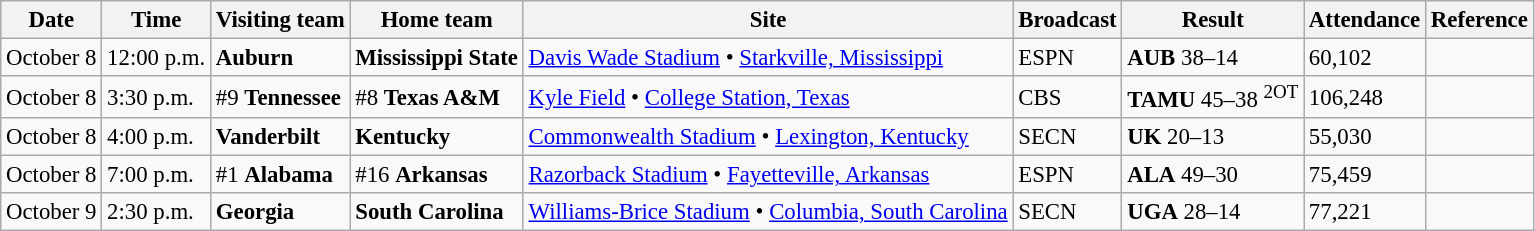<table class="wikitable" style="font-size:95%;">
<tr>
<th>Date</th>
<th>Time</th>
<th>Visiting team</th>
<th>Home team</th>
<th>Site</th>
<th>Broadcast</th>
<th>Result</th>
<th>Attendance</th>
<th class="unsortable">Reference</th>
</tr>
<tr bgcolor=>
<td>October 8</td>
<td>12:00 p.m.</td>
<td><strong>Auburn</strong></td>
<td><strong>Mississippi State</strong></td>
<td><a href='#'>Davis Wade Stadium</a> • <a href='#'>Starkville, Mississippi</a></td>
<td>ESPN</td>
<td><strong>AUB</strong> 38–14</td>
<td>60,102</td>
<td></td>
</tr>
<tr bgcolor=>
<td>October 8</td>
<td>3:30 p.m.</td>
<td>#9 <strong>Tennessee</strong></td>
<td>#8 <strong>Texas A&M</strong></td>
<td><a href='#'>Kyle Field</a> • <a href='#'>College Station, Texas</a></td>
<td>CBS</td>
<td><strong>TAMU</strong> 45–38 <sup>2OT</sup></td>
<td>106,248</td>
<td></td>
</tr>
<tr bgcolor=>
<td>October 8</td>
<td>4:00 p.m.</td>
<td><strong>Vanderbilt</strong></td>
<td><strong>Kentucky</strong></td>
<td><a href='#'>Commonwealth Stadium</a> • <a href='#'>Lexington, Kentucky</a></td>
<td>SECN</td>
<td><strong>UK</strong> 20–13</td>
<td>55,030</td>
<td></td>
</tr>
<tr bgcolor=>
<td>October 8</td>
<td>7:00 p.m.</td>
<td>#1 <strong>Alabama</strong></td>
<td>#16 <strong>Arkansas</strong></td>
<td><a href='#'>Razorback Stadium</a> • <a href='#'>Fayetteville, Arkansas</a></td>
<td>ESPN</td>
<td><strong>ALA</strong> 49–30</td>
<td>75,459</td>
<td></td>
</tr>
<tr bgcolor=>
<td>October 9</td>
<td>2:30 p.m.</td>
<td><strong>Georgia</strong></td>
<td><strong>South Carolina</strong></td>
<td><a href='#'>Williams-Brice Stadium</a> • <a href='#'>Columbia, South Carolina</a></td>
<td>SECN</td>
<td><strong>UGA</strong> 28–14</td>
<td>77,221</td>
<td></td>
</tr>
</table>
